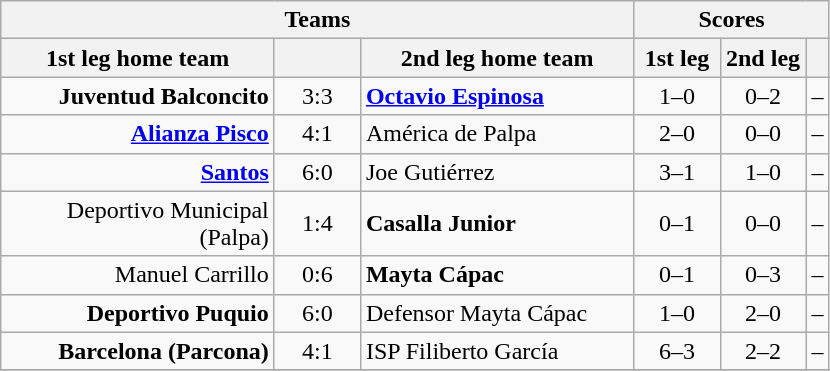<table class="wikitable" style="text-align: center;">
<tr>
<th colspan=3>Teams</th>
<th colspan=3>Scores</th>
</tr>
<tr>
<th width="175">1st leg home team</th>
<th width="50"></th>
<th width="175">2nd leg home team</th>
<th width="50">1st leg</th>
<th width="50">2nd leg</th>
<th></th>
</tr>
<tr>
<td align=right><strong>Juventud Balconcito</strong></td>
<td>3:3</td>
<td align=left><strong><a href='#'>Octavio Espinosa</a></strong></td>
<td>1–0</td>
<td>0–2</td>
<td>–</td>
</tr>
<tr>
<td align=right><strong><a href='#'>Alianza Pisco</a></strong></td>
<td>4:1</td>
<td align=left>América de Palpa</td>
<td>2–0</td>
<td>0–0</td>
<td>–</td>
</tr>
<tr>
<td align=right><strong><a href='#'>Santos</a></strong></td>
<td>6:0</td>
<td align=left>Joe Gutiérrez</td>
<td>3–1</td>
<td>1–0</td>
<td>–</td>
</tr>
<tr>
<td align=right>Deportivo Municipal (Palpa)</td>
<td>1:4</td>
<td align=left><strong>Casalla Junior</strong></td>
<td>0–1</td>
<td>0–0</td>
<td>–</td>
</tr>
<tr>
<td align=right>Manuel Carrillo</td>
<td>0:6</td>
<td align=left><strong>Mayta Cápac</strong></td>
<td>0–1</td>
<td>0–3</td>
<td>–</td>
</tr>
<tr>
<td align=right><strong>Deportivo Puquio</strong></td>
<td>6:0</td>
<td align=left>Defensor Mayta Cápac</td>
<td>1–0</td>
<td>2–0</td>
<td>–</td>
</tr>
<tr>
<td align=right><strong>Barcelona (Parcona)</strong></td>
<td>4:1</td>
<td align=left>ISP Filiberto García</td>
<td>6–3</td>
<td>2–2</td>
<td>–</td>
</tr>
<tr>
</tr>
</table>
